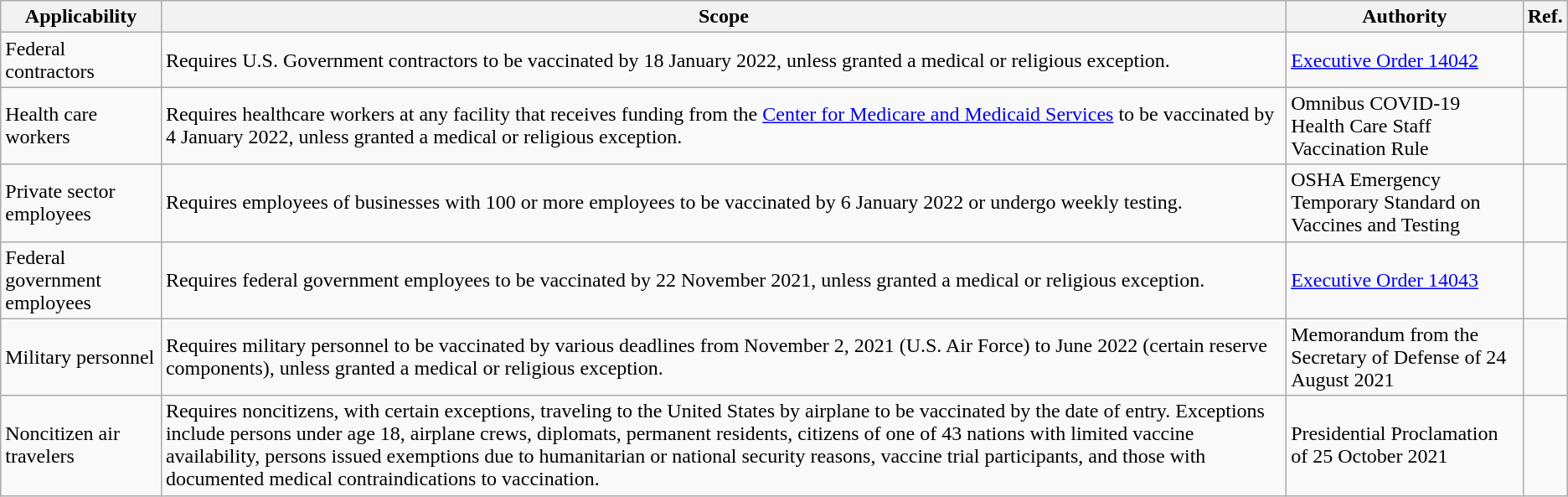<table class="wikitable">
<tr>
<th>Applicability</th>
<th>Scope</th>
<th>Authority</th>
<th>Ref.</th>
</tr>
<tr>
<td>Federal contractors</td>
<td>Requires U.S. Government contractors to be vaccinated by 18 January 2022, unless granted a medical or religious exception.</td>
<td><a href='#'>Executive Order 14042</a></td>
<td></td>
</tr>
<tr>
<td>Health care workers</td>
<td>Requires healthcare workers at any facility that receives funding from the <a href='#'>Center for Medicare and Medicaid Services</a> to be vaccinated by 4 January 2022, unless granted a medical or religious exception.</td>
<td>Omnibus COVID-19 Health Care Staff Vaccination Rule</td>
<td></td>
</tr>
<tr>
<td>Private sector employees</td>
<td>Requires employees of businesses with 100 or more employees to be vaccinated by 6 January 2022 or undergo weekly testing.</td>
<td>OSHA Emergency Temporary Standard on Vaccines and Testing</td>
<td></td>
</tr>
<tr>
<td>Federal government employees</td>
<td>Requires federal government employees to be vaccinated by 22 November 2021, unless granted a medical or religious exception.</td>
<td><a href='#'>Executive Order 14043</a></td>
<td></td>
</tr>
<tr>
<td>Military personnel</td>
<td>Requires military personnel to be vaccinated by various deadlines from November 2, 2021 (U.S. Air Force) to June 2022 (certain reserve components), unless granted a medical or religious exception.</td>
<td>Memorandum from the Secretary of Defense of 24 August 2021</td>
<td></td>
</tr>
<tr>
<td>Noncitizen air travelers</td>
<td>Requires noncitizens, with certain exceptions, traveling to the United States by airplane to be vaccinated by the date of entry. Exceptions include persons under age 18, airplane crews, diplomats, permanent residents, citizens of one of 43 nations with limited vaccine availability, persons issued exemptions due to humanitarian or national security reasons, vaccine trial participants, and those with documented medical contraindications to vaccination.</td>
<td>Presidential Proclamation of 25 October 2021</td>
<td></td>
</tr>
</table>
